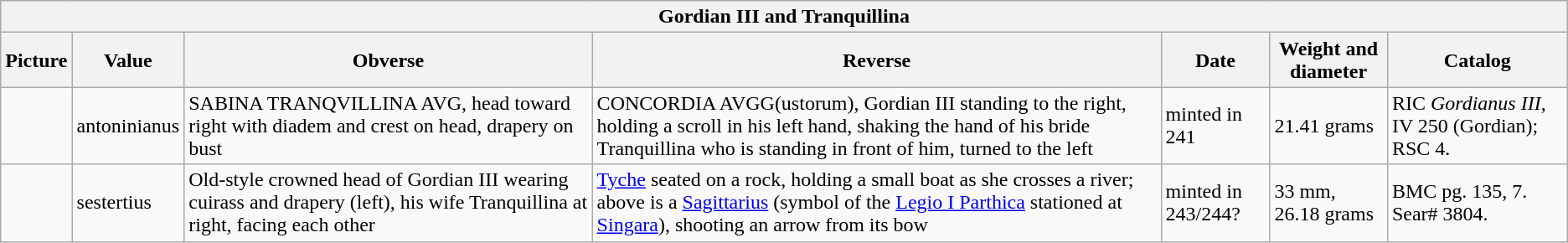<table class="wikitable">
<tr>
<th colspan="7">Gordian III and Tranquillina</th>
</tr>
<tr>
<th>Picture</th>
<th>Value</th>
<th>Obverse</th>
<th>Reverse</th>
<th>Date</th>
<th>Weight and diameter</th>
<th>Catalog</th>
</tr>
<tr>
<td></td>
<td>antoninianus</td>
<td>SABINA TRANQVILLINA AVG, head toward right with diadem and crest on head, drapery on bust</td>
<td>CONCORDIA AVGG(ustorum), Gordian III standing to the right, holding a scroll in his left hand, shaking the hand of his bride Tranquillina who is standing in front of him, turned to the left</td>
<td>minted in 241</td>
<td>21.41 grams</td>
<td>RIC <em>Gordianus III</em>, IV 250 (Gordian); RSC 4.</td>
</tr>
<tr>
<td></td>
<td>sestertius</td>
<td>Old-style crowned head of Gordian III wearing cuirass and drapery (left), his wife Tranquillina at right, facing each other</td>
<td><a href='#'>Tyche</a> seated on a rock, holding a small boat as she crosses a river; above is a <a href='#'>Sagittarius</a> (symbol of the <a href='#'>Legio I Parthica</a> stationed at <a href='#'>Singara</a>), shooting an arrow from its bow</td>
<td>minted in 243/244?</td>
<td>33 mm, 26.18 grams</td>
<td>BMC pg. 135, 7. Sear# 3804.</td>
</tr>
</table>
